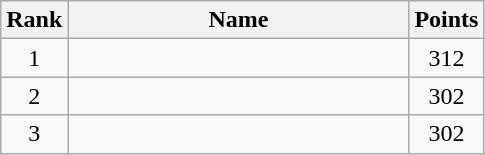<table class="wikitable" border="1" style="text-align:center">
<tr>
<th width=30>Rank</th>
<th width=220>Name</th>
<th width=25>Points</th>
</tr>
<tr>
<td>1</td>
<td align="left"></td>
<td>312</td>
</tr>
<tr>
<td>2</td>
<td align="left"></td>
<td>302</td>
</tr>
<tr>
<td>3</td>
<td align="left"></td>
<td>302</td>
</tr>
</table>
